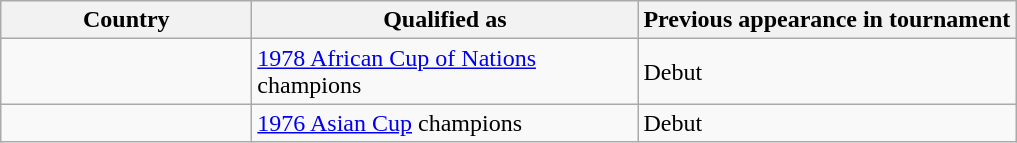<table class="wikitable sortable" style="text-align:left;">
<tr>
<th style="width:160px;">Country</th>
<th style="width:250px;">Qualified as</th>
<th>Previous appearance in tournament</th>
</tr>
<tr>
<td></td>
<td><a href='#'>1978 African Cup of Nations</a> champions</td>
<td>Debut</td>
</tr>
<tr>
<td></td>
<td><a href='#'>1976 Asian Cup</a> champions</td>
<td>Debut</td>
</tr>
</table>
